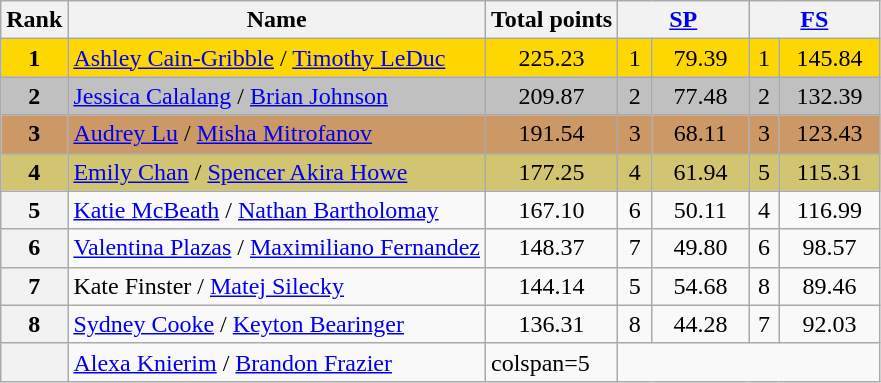<table class="wikitable sortable">
<tr>
<th>Rank</th>
<th>Name</th>
<th>Total points</th>
<th colspan="2" width="80px"><a href='#'>SP</a></th>
<th colspan="2" width="80px"><a href='#'>FS</a></th>
</tr>
<tr bgcolor="gold">
<td align="center"><strong>1</strong></td>
<td><a href='#'>Ashley Cain-Gribble</a> / <a href='#'>Timothy LeDuc</a></td>
<td align="center">225.23</td>
<td align="center">1</td>
<td align="center">79.39</td>
<td align="center">1</td>
<td align="center">145.84</td>
</tr>
<tr bgcolor="silver">
<td align="center"><strong>2</strong></td>
<td><a href='#'>Jessica Calalang</a> / <a href='#'>Brian Johnson</a></td>
<td align="center">209.87</td>
<td align="center">2</td>
<td align="center">77.48</td>
<td align="center">2</td>
<td align="center">132.39</td>
</tr>
<tr bgcolor="cc9966">
<td align="center"><strong>3</strong></td>
<td><a href='#'>Audrey Lu</a> / <a href='#'>Misha Mitrofanov</a></td>
<td align="center">191.54</td>
<td align="center">3</td>
<td align="center">68.11</td>
<td align="center">3</td>
<td align="center">123.43</td>
</tr>
<tr bgcolor="#d1c571">
<td align="center"><strong>4</strong></td>
<td><a href='#'>Emily Chan</a> / <a href='#'>Spencer Akira Howe</a></td>
<td align="center">177.25</td>
<td align="center">4</td>
<td align="center">61.94</td>
<td align="center">5</td>
<td align="center">115.31</td>
</tr>
<tr>
<th>5</th>
<td><a href='#'>Katie McBeath</a> / <a href='#'>Nathan Bartholomay</a></td>
<td align="center">167.10</td>
<td align="center">6</td>
<td align="center">50.11</td>
<td align="center">4</td>
<td align="center">116.99</td>
</tr>
<tr>
<th>6</th>
<td><a href='#'>Valentina Plazas</a> / <a href='#'>Maximiliano Fernandez</a></td>
<td align="center">148.37</td>
<td align="center">7</td>
<td align="center">49.80</td>
<td align="center">6</td>
<td align="center">98.57</td>
</tr>
<tr>
<th>7</th>
<td>Kate Finster / <a href='#'>Matej Silecky</a></td>
<td align="center">144.14</td>
<td align="center">5</td>
<td align="center">54.68</td>
<td align="center">8</td>
<td align="center">89.46</td>
</tr>
<tr>
<th>8</th>
<td><a href='#'>Sydney Cooke</a> / <a href='#'>Keyton Bearinger</a></td>
<td align="center">136.31</td>
<td align="center">8</td>
<td align="center">44.28</td>
<td align="center">7</td>
<td align="center">92.03</td>
</tr>
<tr>
<th></th>
<td><a href='#'>Alexa Knierim</a> / <a href='#'>Brandon Frazier</a></td>
<td>colspan=5 </td>
</tr>
</table>
